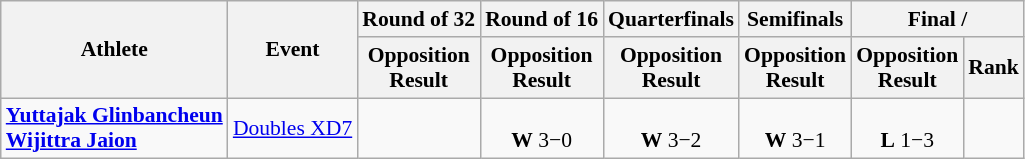<table class=wikitable style="font-size:90%">
<tr align=center>
<th rowspan="2">Athlete</th>
<th rowspan="2">Event</th>
<th>Round of 32</th>
<th>Round of 16</th>
<th>Quarterfinals</th>
<th>Semifinals</th>
<th colspan="2">Final / </th>
</tr>
<tr>
<th>Opposition<br>Result</th>
<th>Opposition<br>Result</th>
<th>Opposition<br>Result</th>
<th>Opposition<br>Result</th>
<th>Opposition<br>Result</th>
<th>Rank</th>
</tr>
<tr align=center>
<td align=left><strong><a href='#'>Yuttajak Glinbancheun</a><br><a href='#'>Wijittra Jaion</a></strong></td>
<td align=left><a href='#'>Doubles XD7</a></td>
<td></td>
<td><br><strong>W</strong> 3−0</td>
<td><br><strong>W</strong> 3−2</td>
<td><br><strong>W</strong> 3−1</td>
<td><br><strong>L</strong> 1−3</td>
<td></td>
</tr>
</table>
